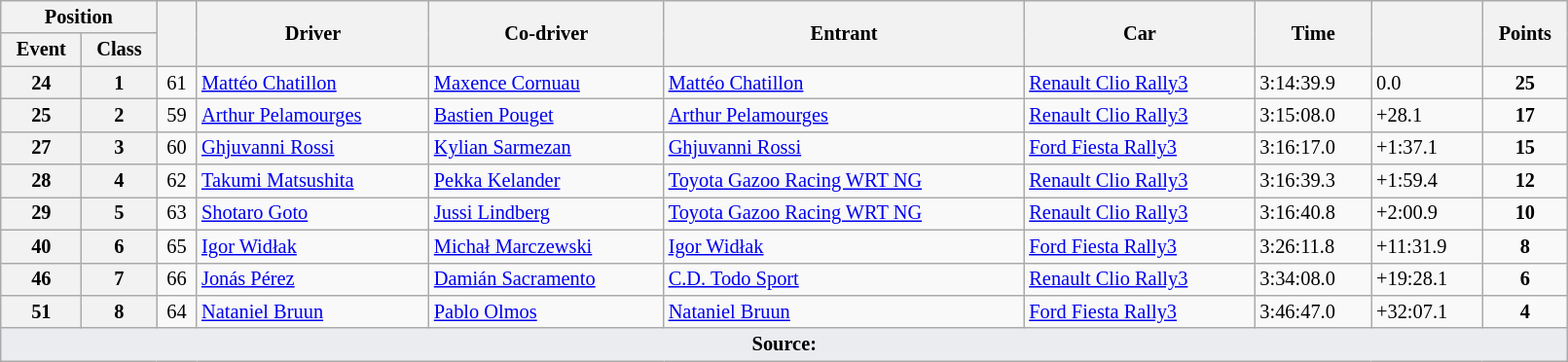<table class="wikitable" width=85% style="font-size: 85%;">
<tr>
<th colspan="2">Position</th>
<th rowspan="2"></th>
<th rowspan="2">Driver</th>
<th rowspan="2">Co-driver</th>
<th rowspan="2">Entrant</th>
<th rowspan="2">Car</th>
<th rowspan="2">Time</th>
<th rowspan="2"></th>
<th rowspan="2">Points</th>
</tr>
<tr>
<th>Event</th>
<th>Class</th>
</tr>
<tr>
<th>24</th>
<th>1</th>
<td align="center">61</td>
<td><a href='#'>Mattéo Chatillon</a></td>
<td><a href='#'>Maxence Cornuau</a></td>
<td><a href='#'>Mattéo Chatillon</a></td>
<td><a href='#'>Renault Clio Rally3</a></td>
<td>3:14:39.9</td>
<td>0.0</td>
<td align="center"><strong>25</strong></td>
</tr>
<tr>
<th>25</th>
<th>2</th>
<td align="center">59</td>
<td><a href='#'>Arthur Pelamourges</a></td>
<td><a href='#'>Bastien Pouget</a></td>
<td><a href='#'>Arthur Pelamourges</a></td>
<td><a href='#'>Renault Clio Rally3</a></td>
<td>3:15:08.0</td>
<td>+28.1</td>
<td align="center"><strong>17</strong></td>
</tr>
<tr>
<th>27</th>
<th>3</th>
<td align="center">60</td>
<td><a href='#'>Ghjuvanni Rossi</a></td>
<td><a href='#'>Kylian Sarmezan</a></td>
<td><a href='#'>Ghjuvanni Rossi</a></td>
<td><a href='#'>Ford Fiesta Rally3</a></td>
<td>3:16:17.0</td>
<td>+1:37.1</td>
<td align="center"><strong>15</strong></td>
</tr>
<tr>
<th>28</th>
<th>4</th>
<td align="center">62</td>
<td><a href='#'>Takumi Matsushita</a></td>
<td><a href='#'>Pekka Kelander</a></td>
<td><a href='#'>Toyota Gazoo Racing WRT NG</a></td>
<td><a href='#'>Renault Clio Rally3</a></td>
<td>3:16:39.3</td>
<td>+1:59.4</td>
<td align="center"><strong>12</strong></td>
</tr>
<tr>
<th>29</th>
<th>5</th>
<td align="center">63</td>
<td><a href='#'>Shotaro Goto</a></td>
<td><a href='#'>Jussi Lindberg</a></td>
<td><a href='#'>Toyota Gazoo Racing WRT NG</a></td>
<td><a href='#'>Renault Clio Rally3</a></td>
<td>3:16:40.8</td>
<td>+2:00.9</td>
<td align="center"><strong>10</strong></td>
</tr>
<tr>
<th>40</th>
<th>6</th>
<td align="center">65</td>
<td><a href='#'>Igor Widłak</a></td>
<td><a href='#'>Michał Marczewski</a></td>
<td><a href='#'>Igor Widłak</a></td>
<td><a href='#'>Ford Fiesta Rally3</a></td>
<td>3:26:11.8</td>
<td>+11:31.9</td>
<td align="center"><strong>8</strong></td>
</tr>
<tr>
<th>46</th>
<th>7</th>
<td align="center">66</td>
<td><a href='#'>Jonás Pérez</a></td>
<td><a href='#'>Damián Sacramento</a></td>
<td><a href='#'>C.D. Todo Sport</a></td>
<td><a href='#'>Renault Clio Rally3</a></td>
<td>3:34:08.0</td>
<td>+19:28.1</td>
<td align="center"><strong>6</strong></td>
</tr>
<tr>
<th>51</th>
<th>8</th>
<td align="center">64</td>
<td><a href='#'>Nataniel Bruun</a></td>
<td><a href='#'>Pablo Olmos</a></td>
<td><a href='#'>Nataniel Bruun</a></td>
<td><a href='#'>Ford Fiesta Rally3</a></td>
<td>3:46:47.0</td>
<td>+32:07.1</td>
<td align="center"><strong>4</strong></td>
</tr>
<tr>
<td style="background-color:#EAECF0; text-align:center" colspan="11"><strong>Source:</strong></td>
</tr>
</table>
